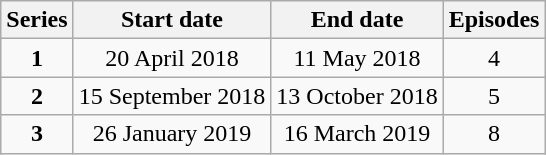<table class="wikitable" style="text-align:center;">
<tr>
<th>Series</th>
<th>Start date</th>
<th>End date</th>
<th>Episodes</th>
</tr>
<tr>
<td><strong>1</strong></td>
<td>20 April 2018</td>
<td>11 May 2018</td>
<td>4</td>
</tr>
<tr>
<td><strong>2</strong></td>
<td>15 September 2018</td>
<td>13 October 2018</td>
<td>5</td>
</tr>
<tr>
<td><strong>3</strong></td>
<td>26 January 2019</td>
<td>16 March 2019</td>
<td>8</td>
</tr>
</table>
